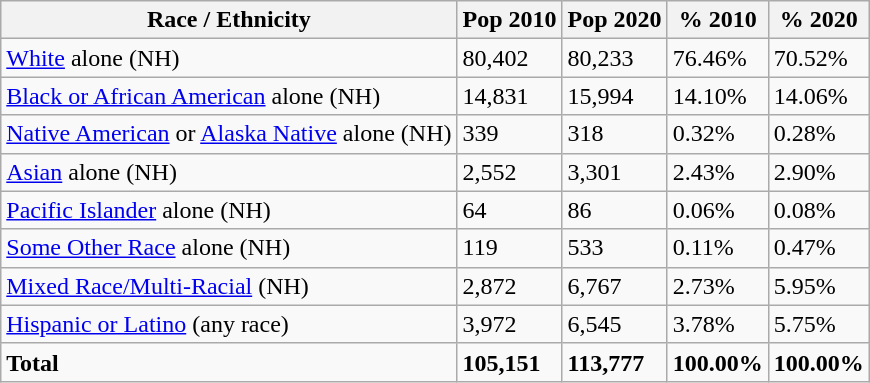<table class="wikitable">
<tr>
<th>Race / Ethnicity</th>
<th>Pop 2010</th>
<th>Pop 2020</th>
<th>% 2010</th>
<th>% 2020</th>
</tr>
<tr>
<td><a href='#'>White</a> alone (NH)</td>
<td>80,402</td>
<td>80,233</td>
<td>76.46%</td>
<td>70.52%</td>
</tr>
<tr>
<td><a href='#'>Black or African American</a> alone (NH)</td>
<td>14,831</td>
<td>15,994</td>
<td>14.10%</td>
<td>14.06%</td>
</tr>
<tr>
<td><a href='#'>Native American</a> or <a href='#'>Alaska Native</a> alone (NH)</td>
<td>339</td>
<td>318</td>
<td>0.32%</td>
<td>0.28%</td>
</tr>
<tr>
<td><a href='#'>Asian</a> alone (NH)</td>
<td>2,552</td>
<td>3,301</td>
<td>2.43%</td>
<td>2.90%</td>
</tr>
<tr>
<td><a href='#'>Pacific Islander</a> alone (NH)</td>
<td>64</td>
<td>86</td>
<td>0.06%</td>
<td>0.08%</td>
</tr>
<tr>
<td><a href='#'>Some Other Race</a> alone (NH)</td>
<td>119</td>
<td>533</td>
<td>0.11%</td>
<td>0.47%</td>
</tr>
<tr>
<td><a href='#'>Mixed Race/Multi-Racial</a> (NH)</td>
<td>2,872</td>
<td>6,767</td>
<td>2.73%</td>
<td>5.95%</td>
</tr>
<tr>
<td><a href='#'>Hispanic or Latino</a> (any race)</td>
<td>3,972</td>
<td>6,545</td>
<td>3.78%</td>
<td>5.75%</td>
</tr>
<tr>
<td><strong>Total</strong></td>
<td><strong>105,151</strong></td>
<td><strong>113,777</strong></td>
<td><strong>100.00%</strong></td>
<td><strong>100.00%</strong></td>
</tr>
</table>
